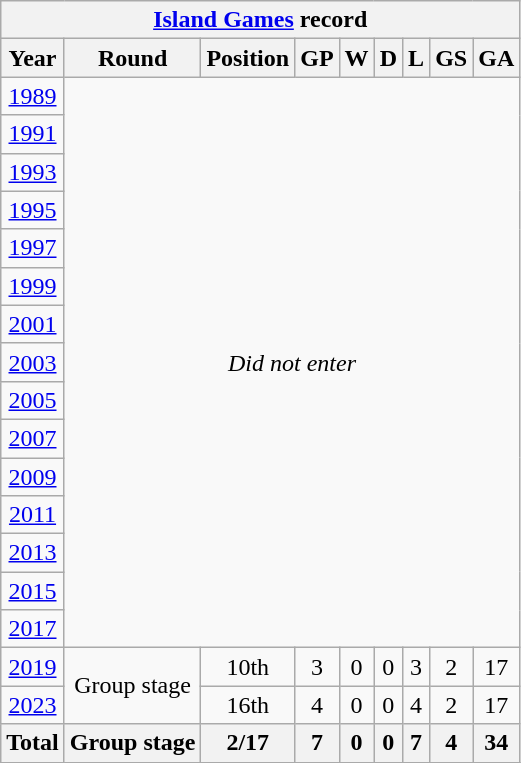<table class="wikitable" style="text-align: center;">
<tr>
<th colspan=9><a href='#'>Island Games</a> record</th>
</tr>
<tr>
<th>Year</th>
<th>Round</th>
<th>Position</th>
<th>GP</th>
<th>W</th>
<th>D</th>
<th>L</th>
<th>GS</th>
<th>GA</th>
</tr>
<tr>
<td> <a href='#'>1989</a></td>
<td rowspan=15 colspan=8><em>Did not enter</td>
</tr>
<tr>
<td> <a href='#'>1991</a></td>
</tr>
<tr>
<td> <a href='#'>1993</a></td>
</tr>
<tr>
<td> <a href='#'>1995</a></td>
</tr>
<tr>
<td> <a href='#'>1997</a></td>
</tr>
<tr>
<td> <a href='#'>1999</a></td>
</tr>
<tr>
<td> <a href='#'>2001</a></td>
</tr>
<tr>
<td> <a href='#'>2003</a></td>
</tr>
<tr>
<td> <a href='#'>2005</a></td>
</tr>
<tr>
<td> <a href='#'>2007</a></td>
</tr>
<tr>
<td> <a href='#'>2009</a></td>
</tr>
<tr>
<td> <a href='#'>2011</a></td>
</tr>
<tr>
<td> <a href='#'>2013</a></td>
</tr>
<tr>
<td> <a href='#'>2015</a></td>
</tr>
<tr>
<td> <a href='#'>2017</a></td>
</tr>
<tr>
<td> <a href='#'>2019</a></td>
<td rowspan=2>Group stage</td>
<td>10th</td>
<td>3</td>
<td>0</td>
<td>0</td>
<td>3</td>
<td>2</td>
<td>17</td>
</tr>
<tr>
<td> <a href='#'>2023</a></td>
<td>16th</td>
<td>4</td>
<td>0</td>
<td>0</td>
<td>4</td>
<td>2</td>
<td>17</td>
</tr>
<tr>
<th>Total</th>
<th>Group stage</th>
<th>2/17</th>
<th>7</th>
<th>0</th>
<th>0</th>
<th>7</th>
<th>4</th>
<th>34</th>
</tr>
<tr>
</tr>
</table>
